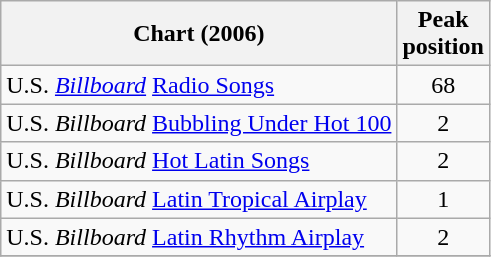<table class="wikitable">
<tr>
<th>Chart (2006)</th>
<th>Peak<br>position</th>
</tr>
<tr>
<td>U.S. <em><a href='#'>Billboard</a></em> <a href='#'>Radio Songs</a></td>
<td align="center">68</td>
</tr>
<tr>
<td>U.S. <em>Billboard</em> <a href='#'>Bubbling Under Hot 100</a></td>
<td align="center">2</td>
</tr>
<tr>
<td>U.S. <em>Billboard</em> <a href='#'>Hot Latin Songs</a></td>
<td align="center">2</td>
</tr>
<tr>
<td>U.S. <em>Billboard</em> <a href='#'>Latin Tropical Airplay</a></td>
<td align="center">1</td>
</tr>
<tr>
<td>U.S. <em>Billboard</em> <a href='#'>Latin Rhythm Airplay</a></td>
<td align="center">2</td>
</tr>
<tr>
</tr>
</table>
